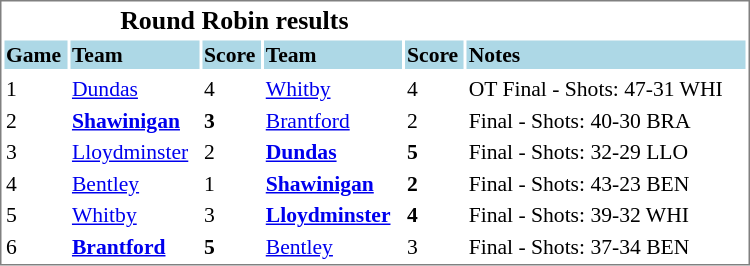<table cellpadding="10">
<tr align="left" style="vertical-align: top">
<td></td>
<td><br><table cellpadding="1" width="500px" style="font-size: 90%; border: 1px solid gray;">
<tr align="center" style="font-size: larger;">
<td colspan=5><strong>Round Robin results</strong></td>
</tr>
<tr style="background:lightblue;">
<td><strong>Game</strong></td>
<td><strong>Team</strong></td>
<td><strong>Score</strong></td>
<td><strong>Team</strong></td>
<td><strong>Score</strong></td>
<td><strong>Notes</strong></td>
</tr>
<tr align="center" style="vertical-align: middle;" style="background:lightblue;">
</tr>
<tr bgcolor=>
<td>1</td>
<td><a href='#'>Dundas</a></td>
<td>4</td>
<td><a href='#'>Whitby</a></td>
<td>4</td>
<td>OT Final - Shots: 47-31 WHI</td>
</tr>
<tr bgcolor=>
<td>2</td>
<td><strong><a href='#'>Shawinigan</a></strong></td>
<td><strong>3</strong></td>
<td><a href='#'>Brantford</a></td>
<td>2</td>
<td>Final - Shots: 40-30 BRA</td>
</tr>
<tr bgcolor=>
<td>3</td>
<td><a href='#'>Lloydminster</a></td>
<td>2</td>
<td><strong><a href='#'>Dundas</a></strong></td>
<td><strong>5</strong></td>
<td>Final - Shots: 32-29 LLO</td>
</tr>
<tr bgcolor=>
<td>4</td>
<td><a href='#'>Bentley</a></td>
<td>1</td>
<td><strong><a href='#'>Shawinigan</a></strong></td>
<td><strong>2</strong></td>
<td>Final - Shots: 43-23 BEN</td>
</tr>
<tr bgcolor=>
<td>5</td>
<td><a href='#'>Whitby</a></td>
<td>3</td>
<td><strong><a href='#'>Lloydminster</a></strong></td>
<td><strong>4</strong></td>
<td>Final - Shots: 39-32 WHI</td>
</tr>
<tr bgcolor=>
<td>6</td>
<td><strong><a href='#'>Brantford</a></strong></td>
<td><strong>5</strong></td>
<td><a href='#'>Bentley</a></td>
<td>3</td>
<td>Final - Shots: 37-34 BEN</td>
</tr>
</table>
</td>
</tr>
</table>
